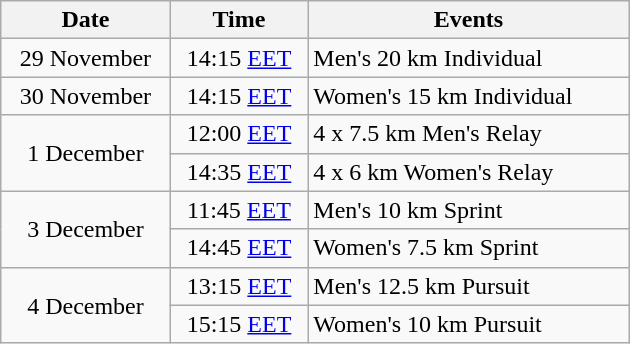<table class="wikitable" style="text-align: center" width="420">
<tr>
<th>Date</th>
<th>Time</th>
<th>Events</th>
</tr>
<tr>
<td>29 November</td>
<td>14:15 <a href='#'>EET</a></td>
<td style="text-align: left">Men's 20 km Individual</td>
</tr>
<tr>
<td>30 November</td>
<td>14:15 <a href='#'>EET</a></td>
<td style="text-align: left">Women's 15 km Individual</td>
</tr>
<tr>
<td rowspan=2>1 December</td>
<td>12:00 <a href='#'>EET</a></td>
<td style="text-align: left">4 x 7.5 km Men's Relay</td>
</tr>
<tr>
<td>14:35 <a href='#'>EET</a></td>
<td style="text-align: left">4 x 6 km Women's Relay</td>
</tr>
<tr>
<td rowspan=2>3 December</td>
<td>11:45 <a href='#'>EET</a></td>
<td style="text-align: left">Men's 10 km Sprint</td>
</tr>
<tr>
<td>14:45 <a href='#'>EET</a></td>
<td style="text-align: left">Women's 7.5 km Sprint</td>
</tr>
<tr>
<td rowspan=2>4 December</td>
<td>13:15 <a href='#'>EET</a></td>
<td style="text-align: left">Men's 12.5 km Pursuit</td>
</tr>
<tr>
<td>15:15 <a href='#'>EET</a></td>
<td style="text-align: left">Women's 10 km Pursuit</td>
</tr>
</table>
